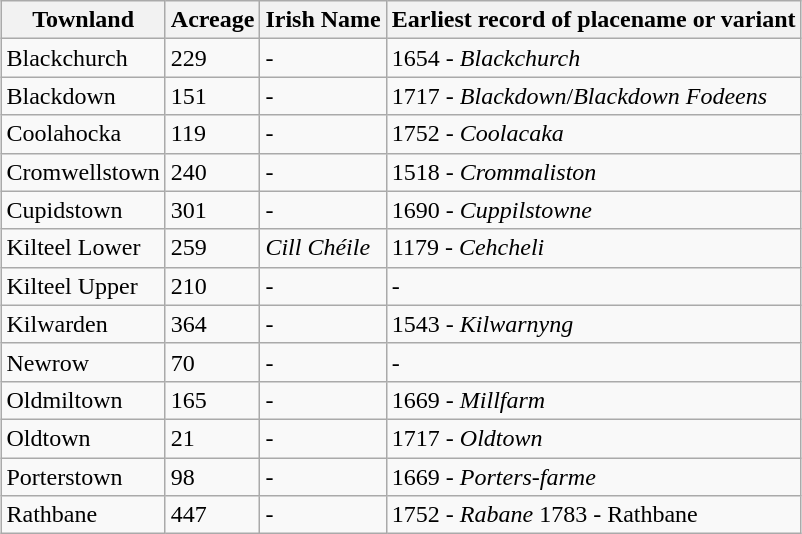<table class="wikitable" style="margin: 0.25em auto 0.25em auto;">
<tr>
<th>Townland</th>
<th>Acreage</th>
<th>Irish Name</th>
<th>Earliest record of placename or variant</th>
</tr>
<tr>
<td>Blackchurch</td>
<td>229</td>
<td>-</td>
<td>1654 - <em>Blackchurch </em></td>
</tr>
<tr>
<td>Blackdown</td>
<td>151</td>
<td>-</td>
<td>1717 - <em>Blackdown</em>/<em>Blackdown Fodeens</em> </td>
</tr>
<tr>
<td>Coolahocka</td>
<td>119</td>
<td>-</td>
<td>1752 - <em>Coolacaka </em></td>
</tr>
<tr>
<td>Cromwellstown</td>
<td>240</td>
<td>-</td>
<td>1518 - <em>Crommaliston </em></td>
</tr>
<tr>
<td>Cupidstown</td>
<td>301</td>
<td>-</td>
<td>1690 - <em>Cuppilstowne</em> </td>
</tr>
<tr>
<td>Kilteel Lower</td>
<td>259</td>
<td><em>Cill Chéile</em></td>
<td>1179 - <em>Cehcheli </em></td>
</tr>
<tr>
<td>Kilteel Upper</td>
<td>210</td>
<td>-</td>
<td>-</td>
</tr>
<tr>
<td>Kilwarden</td>
<td>364</td>
<td>-</td>
<td>1543 - <em>Kilwarnyng </em></td>
</tr>
<tr>
<td>Newrow</td>
<td>70</td>
<td>-</td>
<td>-</td>
</tr>
<tr>
<td>Oldmiltown</td>
<td>165</td>
<td>-</td>
<td>1669 - <em>Millfarm </em></td>
</tr>
<tr>
<td>Oldtown</td>
<td>21</td>
<td>-</td>
<td>1717 - <em>Oldtown </em></td>
</tr>
<tr>
<td>Porterstown</td>
<td>98</td>
<td>-</td>
<td>1669 - <em>Porters-farme </em></td>
</tr>
<tr>
<td>Rathbane</td>
<td>447</td>
<td>-</td>
<td>1752 - <em>Rabane </em> 1783 - Rathbane</td>
</tr>
</table>
